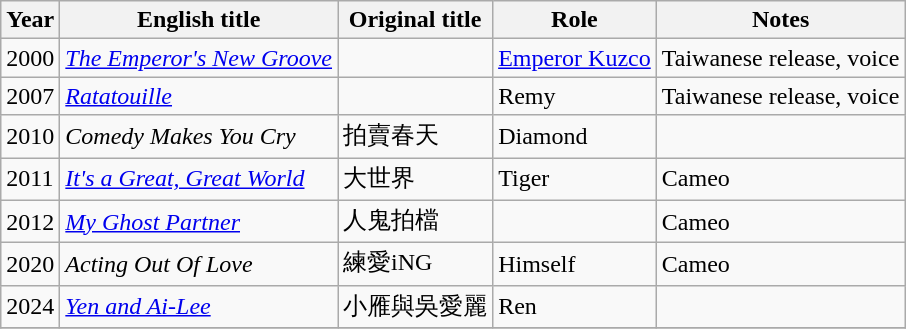<table class="wikitable sortable">
<tr>
<th>Year</th>
<th>English title</th>
<th>Original title</th>
<th>Role</th>
<th class="unsortable">Notes</th>
</tr>
<tr>
<td>2000</td>
<td><em><a href='#'>The Emperor's New Groove</a></em></td>
<td></td>
<td><a href='#'>Emperor Kuzco</a></td>
<td>Taiwanese release, voice</td>
</tr>
<tr>
<td>2007</td>
<td><em><a href='#'>Ratatouille</a></em></td>
<td></td>
<td>Remy</td>
<td>Taiwanese release, voice</td>
</tr>
<tr>
<td>2010</td>
<td><em>Comedy Makes You Cry</em></td>
<td>拍賣春天</td>
<td>Diamond</td>
<td></td>
</tr>
<tr>
<td>2011</td>
<td><em><a href='#'>It's a Great, Great World</a></em></td>
<td>大世界</td>
<td>Tiger</td>
<td>Cameo</td>
</tr>
<tr>
<td>2012</td>
<td><em><a href='#'>My Ghost Partner</a></em></td>
<td>人鬼拍檔</td>
<td></td>
<td>Cameo</td>
</tr>
<tr>
<td>2020</td>
<td><em>Acting Out Of Love</em></td>
<td>練愛iNG</td>
<td>Himself</td>
<td>Cameo</td>
</tr>
<tr>
<td>2024</td>
<td><em><a href='#'>Yen and Ai-Lee</a></em></td>
<td>小雁與吳愛麗</td>
<td>Ren</td>
<td></td>
</tr>
<tr>
</tr>
</table>
